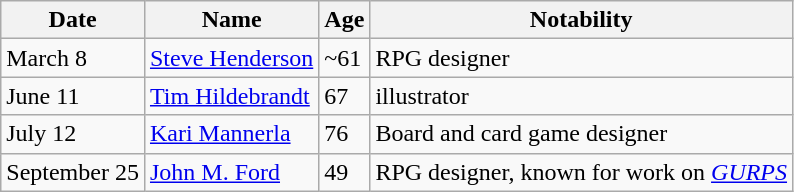<table class="wikitable">
<tr>
<th>Date</th>
<th>Name</th>
<th>Age</th>
<th>Notability</th>
</tr>
<tr>
<td>March 8</td>
<td><a href='#'>Steve Henderson</a></td>
<td>~61</td>
<td>RPG designer</td>
</tr>
<tr>
<td>June 11</td>
<td><a href='#'>Tim Hildebrandt</a></td>
<td>67</td>
<td>illustrator</td>
</tr>
<tr>
<td>July 12</td>
<td><a href='#'>Kari Mannerla</a></td>
<td>76</td>
<td>Board and card game designer</td>
</tr>
<tr>
<td>September 25</td>
<td><a href='#'>John M. Ford</a></td>
<td>49</td>
<td>RPG designer, known for work on <em><a href='#'>GURPS</a></em></td>
</tr>
</table>
